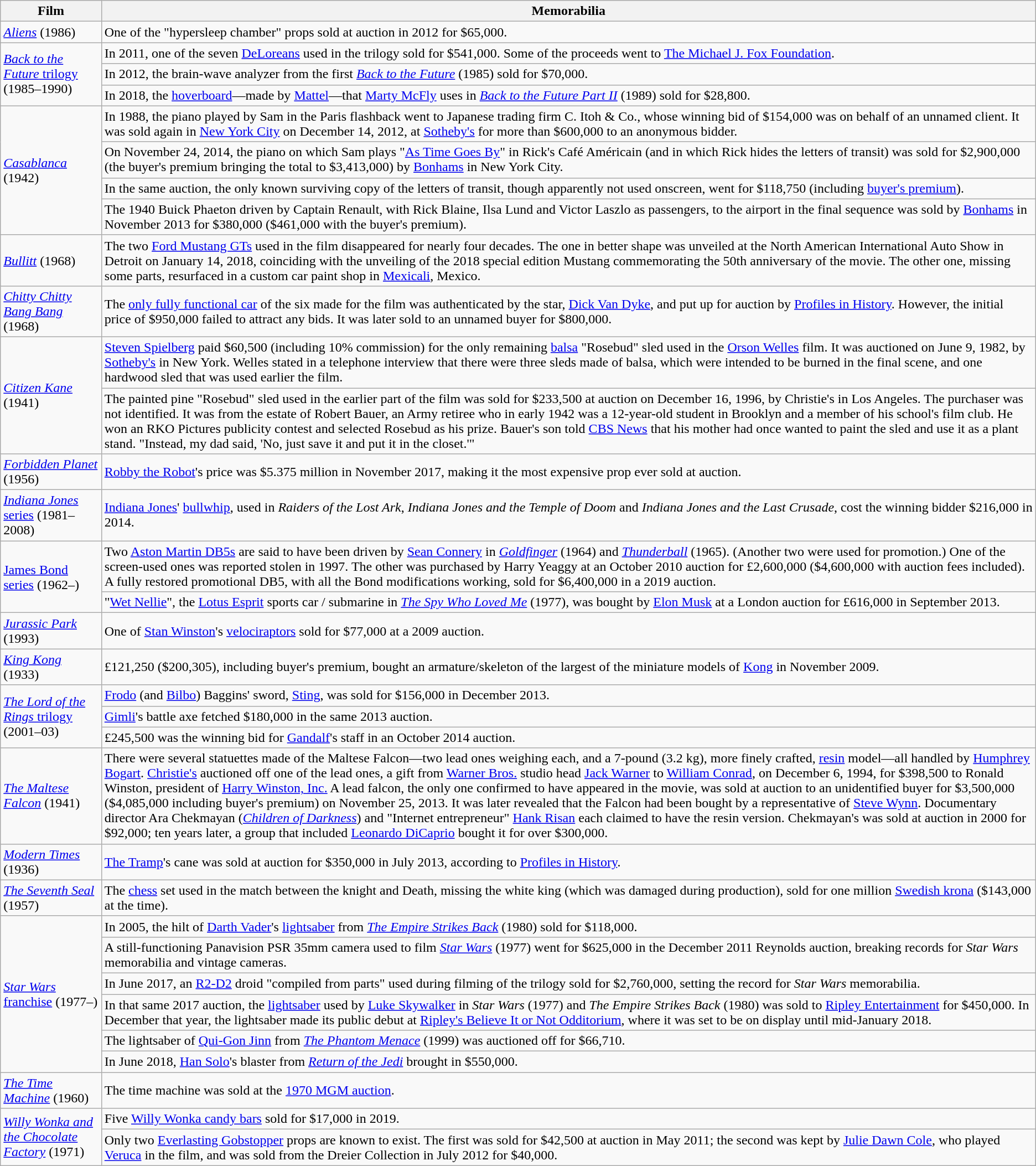<table class="wikitable">
<tr>
<th>Film</th>
<th>Memorabilia</th>
</tr>
<tr>
<td><em><a href='#'>Aliens</a></em> (1986)</td>
<td>One of the "hypersleep chamber" props sold at auction in 2012 for $65,000.</td>
</tr>
<tr>
<td rowspan="3"><a href='#'><em>Back to the Future</em> trilogy</a> (1985–1990)</td>
<td>In 2011, one of the seven <a href='#'>DeLoreans</a> used in the trilogy sold for $541,000. Some of the proceeds went to <a href='#'>The Michael J. Fox Foundation</a>.</td>
</tr>
<tr>
<td>In 2012, the brain-wave analyzer from the first <em><a href='#'>Back to the Future</a></em> (1985) sold for $70,000.</td>
</tr>
<tr>
<td>In 2018, the <a href='#'>hoverboard</a>—made by <a href='#'>Mattel</a>—that <a href='#'>Marty McFly</a> uses in <em><a href='#'>Back to the Future Part II</a></em> (1989) sold for $28,800.</td>
</tr>
<tr>
<td rowspan="4"><em><a href='#'>Casablanca</a></em> (1942)</td>
<td>In 1988, the piano played by Sam in the Paris flashback went to Japanese trading firm C. Itoh & Co., whose winning bid of $154,000 was on behalf of an unnamed client. It was sold again in <a href='#'>New York City</a> on December 14, 2012, at <a href='#'>Sotheby's</a> for more than $600,000 to an anonymous bidder.</td>
</tr>
<tr>
<td>On November 24, 2014, the piano on which Sam plays "<a href='#'>As Time Goes By</a>" in Rick's Café Américain (and in which Rick hides the letters of transit) was sold for $2,900,000 (the buyer's premium bringing the total to $3,413,000) by <a href='#'>Bonhams</a> in New York City.</td>
</tr>
<tr>
<td>In the same auction, the only known surviving copy of the letters of transit, though apparently not used onscreen, went for $118,750 (including <a href='#'>buyer's premium</a>).</td>
</tr>
<tr>
<td>The 1940 Buick Phaeton driven by Captain Renault, with Rick Blaine, Ilsa Lund and Victor Laszlo as passengers, to the airport in the final sequence was sold by <a href='#'>Bonhams</a> in November 2013 for $380,000 ($461,000 with the buyer's premium).</td>
</tr>
<tr>
<td><em><a href='#'>Bullitt</a></em> (1968)</td>
<td>The two <a href='#'>Ford Mustang GTs</a> used in the film disappeared for nearly four decades. The one in better shape was unveiled at the North American International Auto Show in Detroit on January 14, 2018, coinciding with the unveiling of the 2018 special edition Mustang commemorating the 50th anniversary of the movie. The other one, missing some parts, resurfaced in a custom car paint shop in <a href='#'>Mexicali</a>, Mexico.</td>
</tr>
<tr>
<td><em><a href='#'>Chitty Chitty Bang Bang</a></em> (1968)</td>
<td>The <a href='#'>only fully functional car</a> of the six made for the film was authenticated by the star, <a href='#'>Dick Van Dyke</a>, and put up for auction by <a href='#'>Profiles in History</a>. However, the initial price of $950,000 failed to attract any bids. It was later sold to an unnamed buyer for $800,000.</td>
</tr>
<tr>
<td rowspan="2"><em><a href='#'>Citizen Kane</a></em> (1941)</td>
<td><a href='#'>Steven Spielberg</a> paid $60,500 (including 10% commission) for the only remaining <a href='#'>balsa</a> "Rosebud" sled used in the <a href='#'>Orson Welles</a> film. It was auctioned on June 9, 1982, by <a href='#'>Sotheby's</a> in New York. Welles stated in a telephone interview that there were three sleds made of balsa, which were intended to be burned in the final scene, and one hardwood sled that was used earlier the film.</td>
</tr>
<tr>
<td>The painted pine "Rosebud" sled used in the earlier part of the film was sold for $233,500 at auction on December 16, 1996, by Christie's in Los Angeles. The purchaser was not identified. It was from the estate of Robert Bauer, an Army retiree who in early 1942 was a 12-year-old student in Brooklyn and a member of his school's film club. He won an RKO Pictures publicity contest and selected Rosebud as his prize. Bauer's son told <a href='#'>CBS News</a> that his mother had once wanted to paint the sled and use it as a plant stand. "Instead, my dad said, 'No, just save it and put it in the closet.'"</td>
</tr>
<tr>
<td><em><a href='#'>Forbidden Planet</a></em> (1956)</td>
<td><a href='#'>Robby the Robot</a>'s price was $5.375 million in November 2017, making it the most expensive prop ever sold at auction.</td>
</tr>
<tr>
<td><a href='#'><em>Indiana Jones</em> series</a> (1981–2008)</td>
<td><a href='#'>Indiana Jones</a>' <a href='#'>bullwhip</a>, used in <em>Raiders of the Lost Ark</em>, <em>Indiana Jones and the Temple of Doom</em> and <em>Indiana Jones and the Last Crusade</em>, cost the winning bidder $216,000 in 2014.</td>
</tr>
<tr>
<td rowspan="2"><a href='#'>James Bond series</a> (1962–)</td>
<td>Two <a href='#'>Aston Martin DB5s</a> are said to have been driven by <a href='#'>Sean Connery</a> in <em><a href='#'>Goldfinger</a></em> (1964) and <em><a href='#'>Thunderball</a></em> (1965). (Another two were used for promotion.) One of the screen-used ones was reported stolen in 1997. The other was purchased by Harry Yeaggy at an October 2010 auction for £2,600,000 ($4,600,000 with auction fees included). A fully restored promotional DB5, with all the Bond modifications working, sold for $6,400,000 in a 2019 auction.</td>
</tr>
<tr>
<td>"<a href='#'>Wet Nellie</a>", the <a href='#'>Lotus Esprit</a> sports car / submarine in <em><a href='#'>The Spy Who Loved Me</a></em> (1977), was bought by <a href='#'>Elon Musk</a> at a London auction for £616,000 in September 2013.</td>
</tr>
<tr>
<td><em><a href='#'>Jurassic Park</a></em> (1993)</td>
<td>One of <a href='#'>Stan Winston</a>'s <a href='#'>velociraptors</a> sold for $77,000 at a 2009 auction.</td>
</tr>
<tr>
<td><em><a href='#'>King Kong</a></em> (1933)</td>
<td>£121,250 ($200,305), including buyer's premium, bought an armature/skeleton of the largest of the miniature models of <a href='#'>Kong</a> in November 2009.</td>
</tr>
<tr>
<td rowspan="3"><a href='#'><em>The Lord of the Rings</em> trilogy</a> (2001–03)</td>
<td><a href='#'>Frodo</a> (and <a href='#'>Bilbo</a>) Baggins' sword, <a href='#'>Sting</a>, was sold for $156,000 in December 2013.</td>
</tr>
<tr>
<td><a href='#'>Gimli</a>'s battle axe fetched $180,000 in the same 2013 auction.</td>
</tr>
<tr>
<td>£245,500 was the winning bid for <a href='#'>Gandalf</a>'s staff in an October 2014 auction.</td>
</tr>
<tr>
<td><em><a href='#'>The Maltese Falcon</a></em> (1941)</td>
<td>There were several statuettes made of the Maltese Falcon—two lead ones weighing  each, and a 7-pound (3.2 kg), more finely crafted, <a href='#'>resin</a> model—all handled by <a href='#'>Humphrey Bogart</a>. <a href='#'>Christie's</a> auctioned off one of the lead ones, a gift from <a href='#'>Warner Bros.</a> studio head <a href='#'>Jack Warner</a> to <a href='#'>William Conrad</a>, on December 6, 1994, for $398,500 to Ronald Winston, president of <a href='#'>Harry Winston, Inc.</a> A lead falcon, the only one confirmed to have appeared in the movie, was sold at auction to an unidentified buyer for $3,500,000 ($4,085,000 including buyer's premium) on November 25, 2013. It was later revealed that the Falcon had been bought by a representative of <a href='#'>Steve Wynn</a>. Documentary director Ara Chekmayan (<em><a href='#'>Children of Darkness</a></em>) and "Internet entrepreneur" <a href='#'>Hank Risan</a> each claimed to have the resin version. Chekmayan's was sold at auction in 2000 for $92,000; ten years later, a group that included <a href='#'>Leonardo DiCaprio</a> bought it for over $300,000.</td>
</tr>
<tr>
<td><em><a href='#'>Modern Times</a></em> (1936)</td>
<td><a href='#'>The Tramp</a>'s cane was sold at auction for $350,000 in July 2013, according to <a href='#'>Profiles in History</a>.</td>
</tr>
<tr>
<td><em><a href='#'>The Seventh Seal</a></em> (1957)</td>
<td>The <a href='#'>chess</a> set used in the match between the knight and Death, missing the white king (which was damaged during production), sold for one million <a href='#'>Swedish krona</a> ($143,000 at the time).</td>
</tr>
<tr>
<td rowspan="6"><a href='#'><em>Star Wars</em> franchise</a> (1977–)</td>
<td>In 2005, the hilt of <a href='#'>Darth Vader</a>'s <a href='#'>lightsaber</a> from <em><a href='#'>The Empire Strikes Back</a></em> (1980) sold for $118,000.</td>
</tr>
<tr>
<td>A still-functioning Panavision PSR 35mm camera used to film <em><a href='#'>Star Wars</a></em> (1977) went for $625,000 in the December 2011 Reynolds auction, breaking records for <em>Star Wars</em> memorabilia and vintage cameras.</td>
</tr>
<tr>
<td>In June 2017, an <a href='#'>R2-D2</a> droid "compiled from parts" used during filming of the trilogy sold for $2,760,000, setting the record for <em>Star Wars</em> memorabilia.</td>
</tr>
<tr>
<td>In that same 2017 auction, the <a href='#'>lightsaber</a> used by <a href='#'>Luke Skywalker</a> in <em>Star Wars</em> (1977) and <em>The Empire Strikes Back</em> (1980) was sold to <a href='#'>Ripley Entertainment</a> for $450,000. In December that year, the lightsaber made its public debut at <a href='#'>Ripley's Believe It or Not Odditorium</a>, where it was set to be on display until mid-January 2018.</td>
</tr>
<tr>
<td>The lightsaber of <a href='#'>Qui-Gon Jinn</a> from <em><a href='#'>The Phantom Menace</a></em> (1999) was auctioned off for $66,710.</td>
</tr>
<tr>
<td>In June 2018, <a href='#'>Han Solo</a>'s blaster from <em><a href='#'>Return of the Jedi</a></em> brought in $550,000.</td>
</tr>
<tr>
<td><em><a href='#'>The Time Machine</a></em> (1960)</td>
<td>The time machine was sold at the <a href='#'>1970 MGM auction</a>.</td>
</tr>
<tr>
<td rowspan="2"><em><a href='#'>Willy Wonka and the Chocolate Factory</a></em> (1971)</td>
<td>Five <a href='#'>Willy Wonka candy bars</a> sold for $17,000 in 2019.</td>
</tr>
<tr>
<td>Only two <a href='#'>Everlasting Gobstopper</a> props are known to exist. The first was sold for $42,500 at auction in May 2011; the second was kept by <a href='#'>Julie Dawn Cole</a>, who played <a href='#'>Veruca</a> in the film, and was sold from the Dreier Collection in July 2012 for $40,000.</td>
</tr>
</table>
